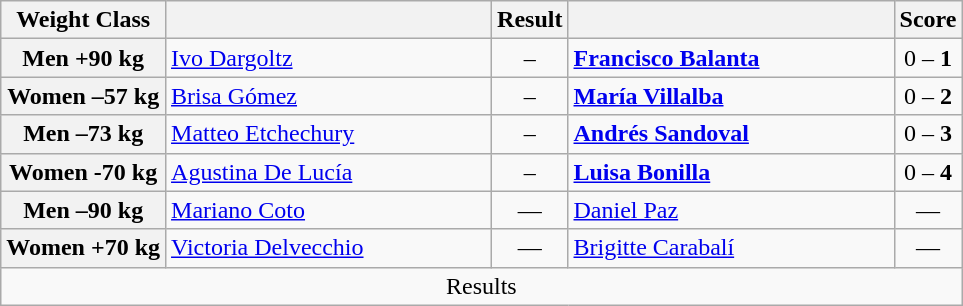<table class="wikitable">
<tr>
<th>Weight Class</th>
<th style="width:210px;"></th>
<th>Result</th>
<th style="width:210px;"></th>
<th>Score</th>
</tr>
<tr>
<th>Men +90 kg</th>
<td><a href='#'>Ivo Dargoltz</a></td>
<td align=center> – <strong></strong></td>
<td><strong><a href='#'>Francisco Balanta</a></strong></td>
<td align=center>0 – <strong>1</strong></td>
</tr>
<tr>
<th>Women –57 kg</th>
<td><a href='#'>Brisa Gómez</a></td>
<td align=center> – <strong></strong></td>
<td><strong><a href='#'>María Villalba</a></strong></td>
<td align=center>0 – <strong>2</strong></td>
</tr>
<tr>
<th>Men –73 kg</th>
<td><a href='#'>Matteo Etchechury</a></td>
<td align=center> – <strong></strong></td>
<td><strong><a href='#'>Andrés Sandoval</a></strong></td>
<td align=center>0 – <strong>3</strong></td>
</tr>
<tr>
<th>Women -70 kg</th>
<td><a href='#'>Agustina De Lucía</a></td>
<td align=center> – <strong></strong></td>
<td><strong><a href='#'>Luisa Bonilla</a></strong></td>
<td align=center>0 – <strong>4</strong></td>
</tr>
<tr>
<th>Men –90 kg</th>
<td><a href='#'>Mariano Coto</a></td>
<td align=center>—</td>
<td><a href='#'>Daniel Paz</a></td>
<td align=center>—</td>
</tr>
<tr>
<th>Women +70 kg</th>
<td><a href='#'>Victoria Delvecchio</a></td>
<td align=center>—</td>
<td><a href='#'>Brigitte Carabalí</a></td>
<td align=center>—</td>
</tr>
<tr>
<td align=center colspan=5>Results</td>
</tr>
</table>
